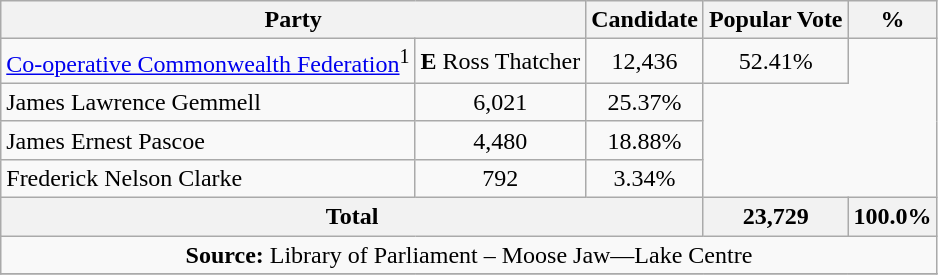<table class="wikitable">
<tr>
<th colspan="2">Party</th>
<th>Candidate</th>
<th>Popular Vote</th>
<th>%</th>
</tr>
<tr>
<td><a href='#'>Co-operative Commonwealth Federation</a><sup>1</sup></td>
<td><strong>E</strong>  Ross Thatcher</td>
<td align=center>12,436</td>
<td align=center>52.41%</td>
</tr>
<tr>
<td>James Lawrence Gemmell</td>
<td align=center>6,021</td>
<td align=center>25.37%</td>
</tr>
<tr>
<td>James Ernest Pascoe</td>
<td align=center>4,480</td>
<td align=center>18.88%</td>
</tr>
<tr>
<td>Frederick Nelson Clarke</td>
<td align=center>792</td>
<td align=center>3.34%</td>
</tr>
<tr>
<th colspan=3>Total</th>
<th>23,729</th>
<th>100.0%</th>
</tr>
<tr>
<td align="center" colspan=5><strong>Source:</strong> Library of Parliament –   Moose Jaw—Lake Centre</td>
</tr>
<tr>
</tr>
</table>
